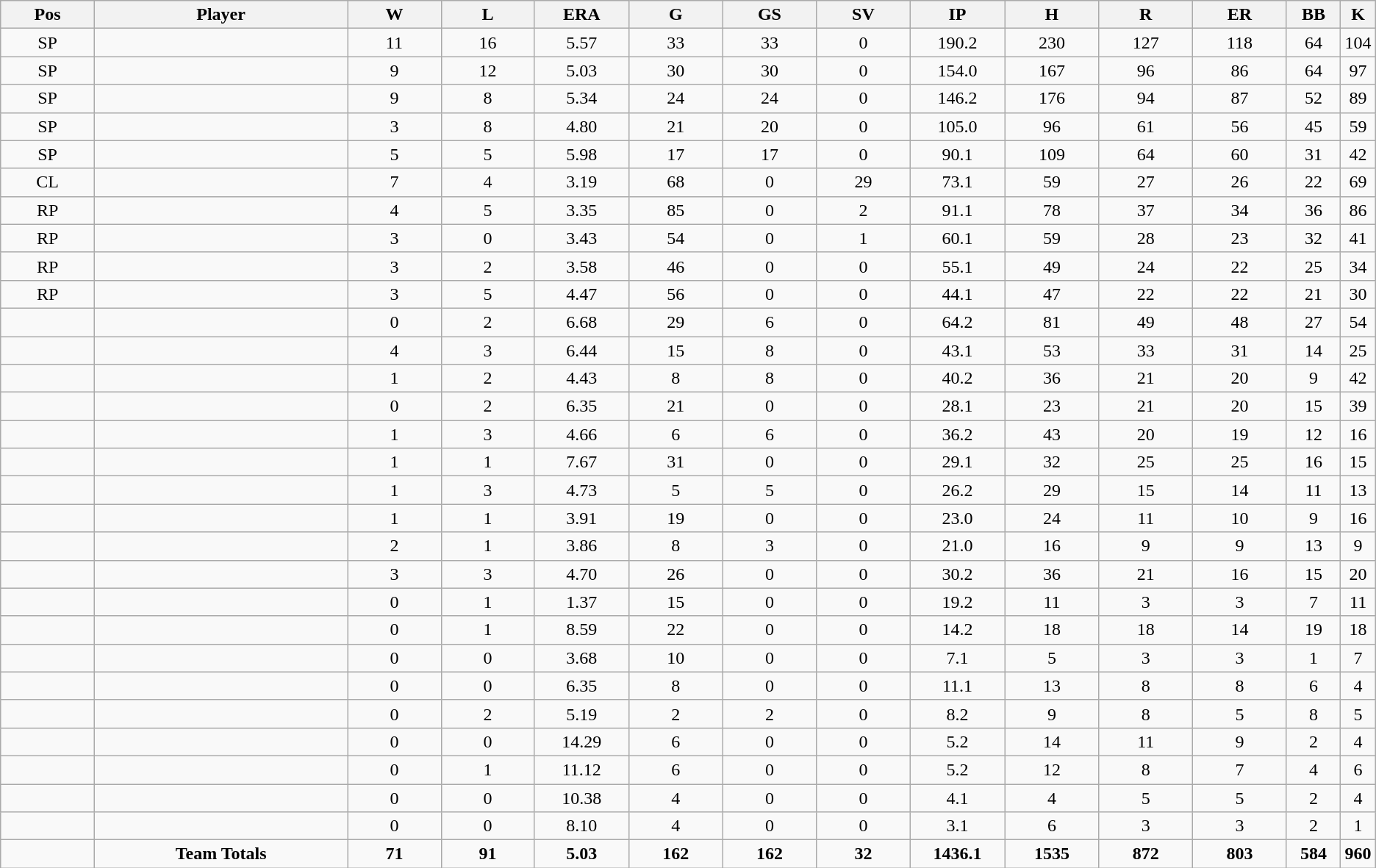<table class="wikitable sortable">
<tr>
<th bgcolor="#DDDDFF" width="7%">Pos</th>
<th bgcolor="#DDDDFF" width="19%">Player</th>
<th bgcolor="#DDDDFF" width="7%">W</th>
<th bgcolor="#DDDDFF" width="7%">L</th>
<th bgcolor="#DDDDFF" width="7%">ERA</th>
<th bgcolor="#DDDDFF" width="7%">G</th>
<th bgcolor="#DDDDFF" width="7%">GS</th>
<th bgcolor="#DDDDFF" width="7%">SV</th>
<th bgcolor="#DDDDFF" width="7%">IP</th>
<th bgcolor="#DDDDFF" width="7%">H</th>
<th bgcolor="#DDDDFF" width="7%">R</th>
<th bgcolor="#DDDDFF" width="7%">ER</th>
<th bgcolor="#DDDDFF" width="7%">BB</th>
<th bgcolor="#DDDDFF" width="7%">K</th>
</tr>
<tr align="center">
<td>SP</td>
<td></td>
<td>11</td>
<td>16</td>
<td>5.57</td>
<td>33</td>
<td>33</td>
<td>0</td>
<td>190.2</td>
<td>230</td>
<td>127</td>
<td>118</td>
<td>64</td>
<td>104</td>
</tr>
<tr align="center">
<td>SP</td>
<td></td>
<td>9</td>
<td>12</td>
<td>5.03</td>
<td>30</td>
<td>30</td>
<td>0</td>
<td>154.0</td>
<td>167</td>
<td>96</td>
<td>86</td>
<td>64</td>
<td>97</td>
</tr>
<tr align="center">
<td>SP</td>
<td></td>
<td>9</td>
<td>8</td>
<td>5.34</td>
<td>24</td>
<td>24</td>
<td>0</td>
<td>146.2</td>
<td>176</td>
<td>94</td>
<td>87</td>
<td>52</td>
<td>89</td>
</tr>
<tr align="center">
<td>SP</td>
<td></td>
<td>3</td>
<td>8</td>
<td>4.80</td>
<td>21</td>
<td>20</td>
<td>0</td>
<td>105.0</td>
<td>96</td>
<td>61</td>
<td>56</td>
<td>45</td>
<td>59</td>
</tr>
<tr align="center">
<td>SP</td>
<td></td>
<td>5</td>
<td>5</td>
<td>5.98</td>
<td>17</td>
<td>17</td>
<td>0</td>
<td>90.1</td>
<td>109</td>
<td>64</td>
<td>60</td>
<td>31</td>
<td>42</td>
</tr>
<tr align="center">
<td>CL</td>
<td></td>
<td>7</td>
<td>4</td>
<td>3.19</td>
<td>68</td>
<td>0</td>
<td>29</td>
<td>73.1</td>
<td>59</td>
<td>27</td>
<td>26</td>
<td>22</td>
<td>69</td>
</tr>
<tr align="center">
<td>RP</td>
<td></td>
<td>4</td>
<td>5</td>
<td>3.35</td>
<td>85</td>
<td>0</td>
<td>2</td>
<td>91.1</td>
<td>78</td>
<td>37</td>
<td>34</td>
<td>36</td>
<td>86</td>
</tr>
<tr align="center">
<td>RP</td>
<td></td>
<td>3</td>
<td>0</td>
<td>3.43</td>
<td>54</td>
<td>0</td>
<td>1</td>
<td>60.1</td>
<td>59</td>
<td>28</td>
<td>23</td>
<td>32</td>
<td>41</td>
</tr>
<tr align="center">
<td>RP</td>
<td></td>
<td>3</td>
<td>2</td>
<td>3.58</td>
<td>46</td>
<td>0</td>
<td>0</td>
<td>55.1</td>
<td>49</td>
<td>24</td>
<td>22</td>
<td>25</td>
<td>34</td>
</tr>
<tr align="center">
<td>RP</td>
<td></td>
<td>3</td>
<td>5</td>
<td>4.47</td>
<td>56</td>
<td>0</td>
<td>0</td>
<td>44.1</td>
<td>47</td>
<td>22</td>
<td>22</td>
<td>21</td>
<td>30</td>
</tr>
<tr align="center">
<td></td>
<td></td>
<td>0</td>
<td>2</td>
<td>6.68</td>
<td>29</td>
<td>6</td>
<td>0</td>
<td>64.2</td>
<td>81</td>
<td>49</td>
<td>48</td>
<td>27</td>
<td>54</td>
</tr>
<tr align="center">
<td></td>
<td></td>
<td>4</td>
<td>3</td>
<td>6.44</td>
<td>15</td>
<td>8</td>
<td>0</td>
<td>43.1</td>
<td>53</td>
<td>33</td>
<td>31</td>
<td>14</td>
<td>25</td>
</tr>
<tr align="center">
<td></td>
<td></td>
<td>1</td>
<td>2</td>
<td>4.43</td>
<td>8</td>
<td>8</td>
<td>0</td>
<td>40.2</td>
<td>36</td>
<td>21</td>
<td>20</td>
<td>9</td>
<td>42</td>
</tr>
<tr align="center">
<td></td>
<td></td>
<td>0</td>
<td>2</td>
<td>6.35</td>
<td>21</td>
<td>0</td>
<td>0</td>
<td>28.1</td>
<td>23</td>
<td>21</td>
<td>20</td>
<td>15</td>
<td>39</td>
</tr>
<tr align="center">
<td></td>
<td></td>
<td>1</td>
<td>3</td>
<td>4.66</td>
<td>6</td>
<td>6</td>
<td>0</td>
<td>36.2</td>
<td>43</td>
<td>20</td>
<td>19</td>
<td>12</td>
<td>16</td>
</tr>
<tr align="center">
<td></td>
<td></td>
<td>1</td>
<td>1</td>
<td>7.67</td>
<td>31</td>
<td>0</td>
<td>0</td>
<td>29.1</td>
<td>32</td>
<td>25</td>
<td>25</td>
<td>16</td>
<td>15</td>
</tr>
<tr align="center">
<td></td>
<td></td>
<td>1</td>
<td>3</td>
<td>4.73</td>
<td>5</td>
<td>5</td>
<td>0</td>
<td>26.2</td>
<td>29</td>
<td>15</td>
<td>14</td>
<td>11</td>
<td>13</td>
</tr>
<tr align="center">
<td></td>
<td></td>
<td>1</td>
<td>1</td>
<td>3.91</td>
<td>19</td>
<td>0</td>
<td>0</td>
<td>23.0</td>
<td>24</td>
<td>11</td>
<td>10</td>
<td>9</td>
<td>16</td>
</tr>
<tr align="center">
<td></td>
<td></td>
<td>2</td>
<td>1</td>
<td>3.86</td>
<td>8</td>
<td>3</td>
<td>0</td>
<td>21.0</td>
<td>16</td>
<td>9</td>
<td>9</td>
<td>13</td>
<td>9</td>
</tr>
<tr align="center">
<td></td>
<td></td>
<td>3</td>
<td>3</td>
<td>4.70</td>
<td>26</td>
<td>0</td>
<td>0</td>
<td>30.2</td>
<td>36</td>
<td>21</td>
<td>16</td>
<td>15</td>
<td>20</td>
</tr>
<tr align="center">
<td></td>
<td></td>
<td>0</td>
<td>1</td>
<td>1.37</td>
<td>15</td>
<td>0</td>
<td>0</td>
<td>19.2</td>
<td>11</td>
<td>3</td>
<td>3</td>
<td>7</td>
<td>11</td>
</tr>
<tr align="center">
<td></td>
<td></td>
<td>0</td>
<td>1</td>
<td>8.59</td>
<td>22</td>
<td>0</td>
<td>0</td>
<td>14.2</td>
<td>18</td>
<td>18</td>
<td>14</td>
<td>19</td>
<td>18</td>
</tr>
<tr align="center">
<td></td>
<td></td>
<td>0</td>
<td>0</td>
<td>3.68</td>
<td>10</td>
<td>0</td>
<td>0</td>
<td>7.1</td>
<td>5</td>
<td>3</td>
<td>3</td>
<td>1</td>
<td>7</td>
</tr>
<tr align="center">
<td></td>
<td></td>
<td>0</td>
<td>0</td>
<td>6.35</td>
<td>8</td>
<td>0</td>
<td>0</td>
<td>11.1</td>
<td>13</td>
<td>8</td>
<td>8</td>
<td>6</td>
<td>4</td>
</tr>
<tr align="center">
<td></td>
<td></td>
<td>0</td>
<td>2</td>
<td>5.19</td>
<td>2</td>
<td>2</td>
<td>0</td>
<td>8.2</td>
<td>9</td>
<td>8</td>
<td>5</td>
<td>8</td>
<td>5</td>
</tr>
<tr align="center">
<td></td>
<td></td>
<td>0</td>
<td>0</td>
<td>14.29</td>
<td>6</td>
<td>0</td>
<td>0</td>
<td>5.2</td>
<td>14</td>
<td>11</td>
<td>9</td>
<td>2</td>
<td>4</td>
</tr>
<tr align="center">
<td></td>
<td></td>
<td>0</td>
<td>1</td>
<td>11.12</td>
<td>6</td>
<td>0</td>
<td>0</td>
<td>5.2</td>
<td>12</td>
<td>8</td>
<td>7</td>
<td>4</td>
<td>6</td>
</tr>
<tr align="center">
<td></td>
<td></td>
<td>0</td>
<td>0</td>
<td>10.38</td>
<td>4</td>
<td>0</td>
<td>0</td>
<td>4.1</td>
<td>4</td>
<td>5</td>
<td>5</td>
<td>2</td>
<td>4</td>
</tr>
<tr align="center">
<td></td>
<td></td>
<td>0</td>
<td>0</td>
<td>8.10</td>
<td>4</td>
<td>0</td>
<td>0</td>
<td>3.1</td>
<td>6</td>
<td>3</td>
<td>3</td>
<td>2</td>
<td>1</td>
</tr>
<tr align="center" class="unsortable">
<td></td>
<td><strong>Team Totals</strong></td>
<td><strong>71</strong></td>
<td><strong>91</strong></td>
<td><strong>5.03</strong></td>
<td><strong>162</strong></td>
<td><strong>162</strong></td>
<td><strong>32</strong></td>
<td><strong>1436.1</strong></td>
<td><strong>1535</strong></td>
<td><strong>872</strong></td>
<td><strong>803</strong></td>
<td><strong>584</strong></td>
<td><strong>960</strong></td>
</tr>
</table>
